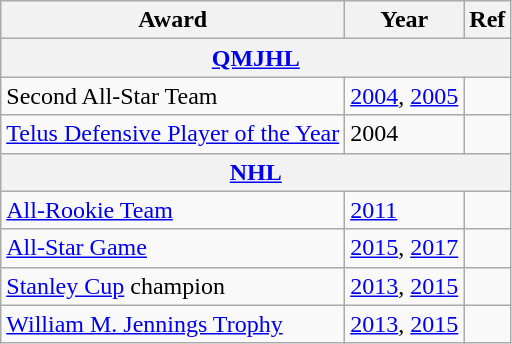<table class="wikitable">
<tr>
<th>Award</th>
<th>Year</th>
<th>Ref</th>
</tr>
<tr>
<th colspan="3"><a href='#'>QMJHL</a></th>
</tr>
<tr>
<td>Second All-Star Team</td>
<td><a href='#'>2004</a>, <a href='#'>2005</a></td>
<td></td>
</tr>
<tr>
<td><a href='#'>Telus Defensive Player of the Year</a></td>
<td>2004</td>
<td></td>
</tr>
<tr>
<th colspan="3"><a href='#'>NHL</a></th>
</tr>
<tr>
<td><a href='#'>All-Rookie Team</a></td>
<td><a href='#'>2011</a></td>
<td></td>
</tr>
<tr>
<td><a href='#'>All-Star Game</a></td>
<td><a href='#'>2015</a>, <a href='#'>2017</a></td>
<td></td>
</tr>
<tr>
<td><a href='#'>Stanley Cup</a> champion</td>
<td><a href='#'>2013</a>, <a href='#'>2015</a></td>
<td></td>
</tr>
<tr>
<td><a href='#'>William M. Jennings Trophy</a></td>
<td><a href='#'>2013</a>, <a href='#'>2015</a></td>
<td></td>
</tr>
</table>
